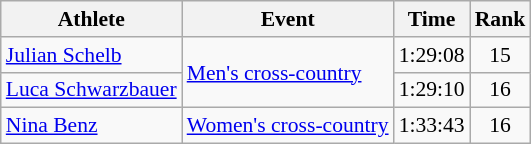<table class=wikitable style="font-size:90%; text-align:center">
<tr>
<th>Athlete</th>
<th>Event</th>
<th>Time</th>
<th>Rank</th>
</tr>
<tr>
<td align=left><a href='#'>Julian Schelb</a></td>
<td align=left rowspan="2"><a href='#'>Men's cross-country</a></td>
<td>1:29:08</td>
<td>15</td>
</tr>
<tr>
<td align=left><a href='#'>Luca Schwarzbauer</a></td>
<td>1:29:10</td>
<td>16</td>
</tr>
<tr>
<td align=left><a href='#'>Nina Benz</a></td>
<td align=left><a href='#'>Women's cross-country</a></td>
<td>1:33:43</td>
<td>16</td>
</tr>
</table>
